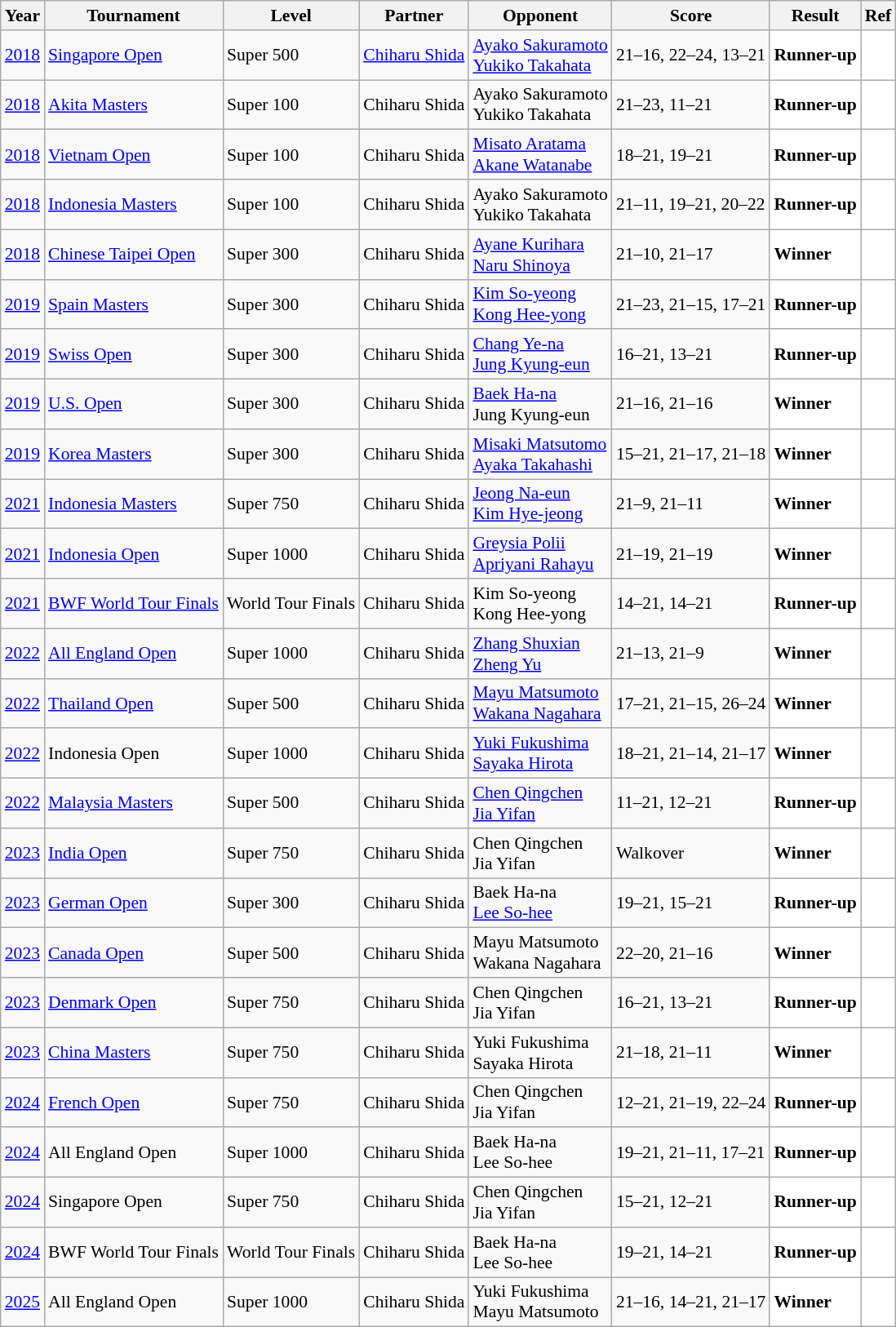<table class="sortable wikitable" style="font-size: 90%;">
<tr>
<th>Year</th>
<th>Tournament</th>
<th>Level</th>
<th>Partner</th>
<th>Opponent</th>
<th>Score</th>
<th>Result</th>
<th>Ref</th>
</tr>
<tr>
<td align="center"><a href='#'>2018</a></td>
<td align="left"><a href='#'>Singapore Open</a></td>
<td align="left">Super 500</td>
<td align="left"> <a href='#'>Chiharu Shida</a></td>
<td align="left"> <a href='#'>Ayako Sakuramoto</a><br> <a href='#'>Yukiko Takahata</a></td>
<td align="left">21–16, 22–24, 13–21</td>
<td style="text-align:left; background:white"> <strong>Runner-up</strong></td>
<td style="text-align:center; background:white"></td>
</tr>
<tr>
<td align="center"><a href='#'>2018</a></td>
<td align="left"><a href='#'>Akita Masters</a></td>
<td align="left">Super 100</td>
<td align="left"> Chiharu Shida</td>
<td align="left"> Ayako Sakuramoto<br> Yukiko Takahata</td>
<td align="left">21–23, 11–21</td>
<td style="text-align:left; background:white"> <strong>Runner-up</strong></td>
<td style="text-align:center; background:white"></td>
</tr>
<tr>
<td align="center"><a href='#'>2018</a></td>
<td align="left"><a href='#'>Vietnam Open</a></td>
<td align="left">Super 100</td>
<td align="left"> Chiharu Shida</td>
<td align="left"> <a href='#'>Misato Aratama</a><br> <a href='#'>Akane Watanabe</a></td>
<td align="left">18–21, 19–21</td>
<td style="text-align:left; background:white"> <strong>Runner-up</strong></td>
<td style="text-align:center; background:white"></td>
</tr>
<tr>
<td align="center"><a href='#'>2018</a></td>
<td align="left"><a href='#'>Indonesia Masters</a></td>
<td align="left">Super 100</td>
<td align="left"> Chiharu Shida</td>
<td align="left"> Ayako Sakuramoto<br> Yukiko Takahata</td>
<td align="left">21–11, 19–21, 20–22</td>
<td style="text-align:left; background:white"> <strong>Runner-up</strong></td>
<td style="text-align:center; background:white"></td>
</tr>
<tr>
<td align="center"><a href='#'>2018</a></td>
<td align="left"><a href='#'>Chinese Taipei Open</a></td>
<td align="left">Super 300</td>
<td align="left"> Chiharu Shida</td>
<td align="left"> <a href='#'>Ayane Kurihara</a><br> <a href='#'>Naru Shinoya</a></td>
<td align="left">21–10, 21–17</td>
<td style="text-align:left; background:white"> <strong>Winner</strong></td>
<td style="text-align:center; background:white"></td>
</tr>
<tr>
<td align="center"><a href='#'>2019</a></td>
<td align="left"><a href='#'>Spain Masters</a></td>
<td align="left">Super 300</td>
<td align="left"> Chiharu Shida</td>
<td align="left"> <a href='#'>Kim So-yeong</a><br> <a href='#'>Kong Hee-yong</a></td>
<td align="left">21–23, 21–15, 17–21</td>
<td style="text-align:left; background:white"> <strong>Runner-up</strong></td>
<td style="text-align:center; background:white"></td>
</tr>
<tr>
<td align="center"><a href='#'>2019</a></td>
<td align="left"><a href='#'>Swiss Open</a></td>
<td align="left">Super 300</td>
<td align="left"> Chiharu Shida</td>
<td align="left"> <a href='#'>Chang Ye-na</a><br> <a href='#'>Jung Kyung-eun</a></td>
<td align="left">16–21, 13–21</td>
<td style="text-align:left; background:white"> <strong>Runner-up</strong></td>
<td style="text-align:center; background:white"></td>
</tr>
<tr>
<td align="center"><a href='#'>2019</a></td>
<td align="left"><a href='#'>U.S. Open</a></td>
<td align="left">Super 300</td>
<td align="left"> Chiharu Shida</td>
<td align="left"> <a href='#'>Baek Ha-na</a><br> Jung Kyung-eun</td>
<td align="left">21–16, 21–16</td>
<td style="text-align:left; background:white"> <strong>Winner</strong></td>
<td style="text-align:center; background:white"></td>
</tr>
<tr>
<td align="center"><a href='#'>2019</a></td>
<td align="left"><a href='#'>Korea Masters</a></td>
<td align="left">Super 300</td>
<td align="left"> Chiharu Shida</td>
<td align="left"> <a href='#'>Misaki Matsutomo</a><br> <a href='#'>Ayaka Takahashi</a></td>
<td align="left">15–21, 21–17, 21–18</td>
<td style="text-align:left; background:white"> <strong>Winner</strong></td>
<td style="text-align:center; background:white"></td>
</tr>
<tr>
<td align="center"><a href='#'>2021</a></td>
<td align="left"><a href='#'>Indonesia Masters</a></td>
<td align="left">Super 750</td>
<td align="left"> Chiharu Shida</td>
<td align="left"> <a href='#'>Jeong Na-eun</a><br> <a href='#'>Kim Hye-jeong</a></td>
<td align="left">21–9, 21–11</td>
<td style="text-align:left; background:white"> <strong>Winner</strong></td>
<td style="text-align:center; background:white"></td>
</tr>
<tr>
<td align="center"><a href='#'>2021</a></td>
<td align="left"><a href='#'>Indonesia Open</a></td>
<td align="left">Super 1000</td>
<td align="left"> Chiharu Shida</td>
<td align="left"> <a href='#'>Greysia Polii</a><br> <a href='#'>Apriyani Rahayu</a></td>
<td align="left">21–19, 21–19</td>
<td style="text-align:left; background:white"> <strong>Winner</strong></td>
<td style="text-align:center; background:white"></td>
</tr>
<tr>
<td align="center"><a href='#'>2021</a></td>
<td align="left"><a href='#'>BWF World Tour Finals</a></td>
<td align="left">World Tour Finals</td>
<td align="left"> Chiharu Shida</td>
<td align="left"> Kim So-yeong<br> Kong Hee-yong</td>
<td align="left">14–21, 14–21</td>
<td style="text-align:left; background:white"> <strong>Runner-up</strong></td>
<td style="text-align:center; background:white"></td>
</tr>
<tr>
<td align="center"><a href='#'>2022</a></td>
<td align="left"><a href='#'>All England Open</a></td>
<td align="left">Super 1000</td>
<td align="left"> Chiharu Shida</td>
<td align="left"> <a href='#'>Zhang Shuxian</a><br> <a href='#'>Zheng Yu</a></td>
<td align="left">21–13, 21–9</td>
<td style="text-align:left; background:white"> <strong>Winner</strong></td>
<td style="text-align:center; background:white"></td>
</tr>
<tr>
<td align="center"><a href='#'>2022</a></td>
<td align="left"><a href='#'>Thailand Open</a></td>
<td align="left">Super 500</td>
<td align="left"> Chiharu Shida</td>
<td align="left"> <a href='#'>Mayu Matsumoto</a><br> <a href='#'>Wakana Nagahara</a></td>
<td align="left">17–21, 21–15, 26–24</td>
<td style="text-align:left; background:white"> <strong>Winner</strong></td>
<td style="text-align:center; background:white"></td>
</tr>
<tr>
<td align="center"><a href='#'>2022</a></td>
<td align="left">Indonesia Open</td>
<td align="left">Super 1000</td>
<td align="left"> Chiharu Shida</td>
<td align="left"> <a href='#'>Yuki Fukushima</a><br> <a href='#'>Sayaka Hirota</a></td>
<td align="left">18–21, 21–14, 21–17</td>
<td style="text-align:left; background:white"> <strong>Winner</strong></td>
<td style="text-align:center; background:white"></td>
</tr>
<tr>
<td align="center"><a href='#'>2022</a></td>
<td align="left"><a href='#'>Malaysia Masters</a></td>
<td align="left">Super 500</td>
<td align="left"> Chiharu Shida</td>
<td align="left"> <a href='#'>Chen Qingchen</a><br> <a href='#'>Jia Yifan</a></td>
<td align="left">11–21, 12–21</td>
<td style="text-align:left; background:white"> <strong>Runner-up</strong></td>
<td style="text-align:center; background:white"></td>
</tr>
<tr>
<td align="center"><a href='#'>2023</a></td>
<td align="left"><a href='#'>India Open</a></td>
<td align="left">Super 750</td>
<td align="left"> Chiharu Shida</td>
<td align="left"> Chen Qingchen<br> Jia Yifan</td>
<td align="left">Walkover</td>
<td style="text-align:left; background:white"> <strong>Winner</strong></td>
<td style="text-align:center; background:white"></td>
</tr>
<tr>
<td align="center"><a href='#'>2023</a></td>
<td align="left"><a href='#'>German Open</a></td>
<td align="left">Super 300</td>
<td align="left"> Chiharu Shida</td>
<td align="left"> Baek Ha-na<br> <a href='#'>Lee So-hee</a></td>
<td align="left">19–21, 15–21</td>
<td style="text-align:left; background:white"> <strong>Runner-up</strong></td>
<td style="text-align:center; background:white"></td>
</tr>
<tr>
<td align="center"><a href='#'>2023</a></td>
<td align="left"><a href='#'>Canada Open</a></td>
<td align="left">Super 500</td>
<td align="left"> Chiharu Shida</td>
<td align="left"> Mayu Matsumoto<br> Wakana Nagahara</td>
<td align="left">22–20, 21–16</td>
<td style="text-align:left; background:white"> <strong>Winner</strong></td>
<td style="text-align:center; background:white"></td>
</tr>
<tr>
<td align="center"><a href='#'>2023</a></td>
<td align="left"><a href='#'>Denmark Open</a></td>
<td align="left">Super 750</td>
<td align="left"> Chiharu Shida</td>
<td align="left"> Chen Qingchen<br> Jia Yifan</td>
<td align="left">16–21, 13–21</td>
<td style="text-align:left; background:white"> <strong>Runner-up</strong></td>
<td style="text-align:center; background:white"></td>
</tr>
<tr>
<td align="center"><a href='#'>2023</a></td>
<td align="left"><a href='#'>China Masters</a></td>
<td align="left">Super 750</td>
<td align="left"> Chiharu Shida</td>
<td align="left"> Yuki Fukushima<br> Sayaka Hirota</td>
<td align="left">21–18, 21–11</td>
<td style="text-align:left; background:white"> <strong>Winner</strong></td>
<td style="text-align:center; background:white"></td>
</tr>
<tr>
<td align="center"><a href='#'>2024</a></td>
<td align="left"><a href='#'>French Open</a></td>
<td align="left">Super 750</td>
<td align="left"> Chiharu Shida</td>
<td align="left"> Chen Qingchen<br> Jia Yifan</td>
<td align="left">12–21, 21–19, 22–24</td>
<td style="text-align:left; background:white"> <strong>Runner-up</strong></td>
<td style="text-align:center; background:white"></td>
</tr>
<tr>
<td align="center"><a href='#'>2024</a></td>
<td align="left">All England Open</td>
<td align="left">Super 1000</td>
<td align="left"> Chiharu Shida</td>
<td align="left"> Baek Ha-na<br> Lee So-hee</td>
<td align="left">19–21, 21–11, 17–21</td>
<td style="text-align:left; background:white"> <strong>Runner-up</strong></td>
<td style="text-align:center; background:white"></td>
</tr>
<tr>
<td align="center"><a href='#'>2024</a></td>
<td align="left">Singapore Open</td>
<td align="left">Super 750</td>
<td align="left"> Chiharu Shida</td>
<td align="left"> Chen Qingchen<br> Jia Yifan</td>
<td align="left">15–21, 12–21</td>
<td style="text-align:left; background:white"> <strong>Runner-up</strong></td>
<td style="text-align:center; background:white"></td>
</tr>
<tr>
<td align="center"><a href='#'>2024</a></td>
<td align="left">BWF World Tour Finals</td>
<td align="left">World Tour Finals</td>
<td align="left"> Chiharu Shida</td>
<td align="left"> Baek Ha-na<br> Lee So-hee</td>
<td align="left">19–21, 14–21</td>
<td style="text-align:left; background:white"> <strong>Runner-up</strong></td>
<td style="text-align:center; background:white"></td>
</tr>
<tr>
<td align="center"><a href='#'>2025</a></td>
<td align="left">All England Open</td>
<td align="left">Super 1000</td>
<td align="left"> Chiharu Shida</td>
<td align="left"> Yuki Fukushima<br> Mayu Matsumoto</td>
<td align="left">21–16, 14–21, 21–17</td>
<td style="text-align:left; background:white"> <strong>Winner</strong></td>
<td style="text-align:center; background:white"></td>
</tr>
</table>
